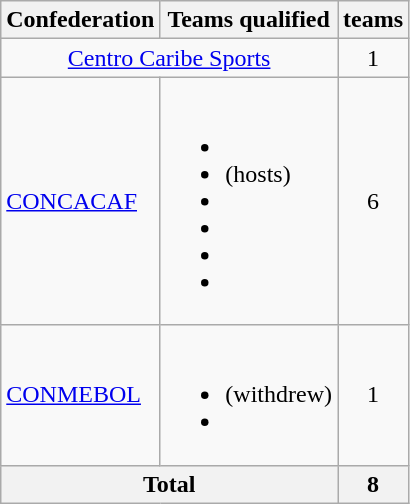<table class="wikitable">
<tr>
<th>Confederation</th>
<th>Teams qualified</th>
<th> teams</th>
</tr>
<tr>
<td colspan="2" align="center"><a href='#'>Centro Caribe Sports</a></td>
<td align="center">1</td>
</tr>
<tr>
<td><a href='#'>CONCACAF</a></td>
<td><br><ul><li></li><li> (hosts)</li><li></li><li></li><li></li><li></li></ul></td>
<td align="center">6</td>
</tr>
<tr>
<td><a href='#'>CONMEBOL</a></td>
<td><br><ul><li><s></s> (withdrew)</li><li></li></ul></td>
<td align="center">1</td>
</tr>
<tr>
<th colspan="2">Total</th>
<th>8</th>
</tr>
</table>
